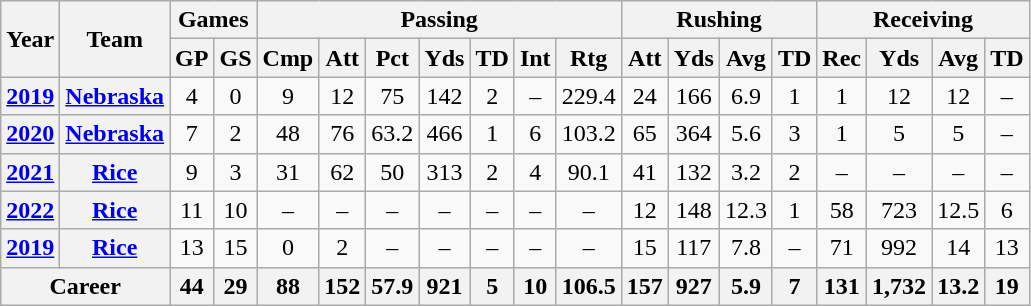<table class="wikitable" style="text-align:center">
<tr>
<th rowspan="2">Year</th>
<th rowspan="2">Team</th>
<th colspan="2">Games</th>
<th colspan="7">Passing</th>
<th colspan="4">Rushing</th>
<th colspan="4">Receiving</th>
</tr>
<tr>
<th>GP</th>
<th>GS</th>
<th>Cmp</th>
<th>Att</th>
<th>Pct</th>
<th>Yds</th>
<th>TD</th>
<th>Int</th>
<th>Rtg</th>
<th>Att</th>
<th>Yds</th>
<th>Avg</th>
<th>TD</th>
<th>Rec</th>
<th>Yds</th>
<th>Avg</th>
<th>TD</th>
</tr>
<tr>
<th><a href='#'>2019</a></th>
<th><a href='#'>Nebraska</a></th>
<td>4</td>
<td>0</td>
<td>9</td>
<td>12</td>
<td>75</td>
<td>142</td>
<td>2</td>
<td>–</td>
<td>229.4</td>
<td>24</td>
<td>166</td>
<td>6.9</td>
<td>1</td>
<td>1</td>
<td>12</td>
<td>12</td>
<td>–</td>
</tr>
<tr>
<th><a href='#'>2020</a></th>
<th><a href='#'>Nebraska</a></th>
<td>7</td>
<td>2</td>
<td>48</td>
<td>76</td>
<td>63.2</td>
<td>466</td>
<td>1</td>
<td>6</td>
<td>103.2</td>
<td>65</td>
<td>364</td>
<td>5.6</td>
<td>3</td>
<td>1</td>
<td>5</td>
<td>5</td>
<td>–</td>
</tr>
<tr>
<th><a href='#'>2021</a></th>
<th><a href='#'>Rice</a></th>
<td>9</td>
<td>3</td>
<td>31</td>
<td>62</td>
<td>50</td>
<td>313</td>
<td>2</td>
<td>4</td>
<td>90.1</td>
<td>41</td>
<td>132</td>
<td>3.2</td>
<td>2</td>
<td>–</td>
<td>–</td>
<td>–</td>
<td>–</td>
</tr>
<tr>
<th><a href='#'>2022</a></th>
<th><a href='#'>Rice</a></th>
<td>11</td>
<td>10</td>
<td>–</td>
<td>–</td>
<td>–</td>
<td>–</td>
<td>–</td>
<td>–</td>
<td>–</td>
<td>12</td>
<td>148</td>
<td>12.3</td>
<td>1</td>
<td>58</td>
<td>723</td>
<td>12.5</td>
<td>6</td>
</tr>
<tr>
<th><a href='#'>2019</a></th>
<th><a href='#'>Rice</a></th>
<td>13</td>
<td>15</td>
<td>0</td>
<td>2</td>
<td>–</td>
<td>–</td>
<td>–</td>
<td>–</td>
<td>–</td>
<td>15</td>
<td>117</td>
<td>7.8</td>
<td>–</td>
<td>71</td>
<td>992</td>
<td>14</td>
<td>13</td>
</tr>
<tr>
<th colspan="2">Career</th>
<th>44</th>
<th>29</th>
<th>88</th>
<th>152</th>
<th>57.9</th>
<th>921</th>
<th>5</th>
<th>10</th>
<th>106.5</th>
<th>157</th>
<th>927</th>
<th>5.9</th>
<th>7</th>
<th>131</th>
<th>1,732</th>
<th>13.2</th>
<th>19</th>
</tr>
</table>
